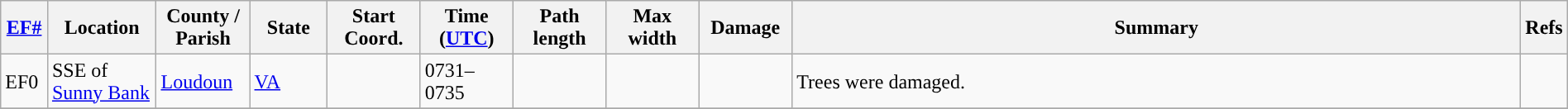<table class="wikitable sortable" style="width:100%;">
<tr>
<th scope="col" width="3%" align="center"><a href='#'>EF#</a></th>
<th scope="col" width="7%" align="center" class="unsortable">Location</th>
<th scope="col" width="6%" align="center" class="unsortable">County / Parish</th>
<th scope="col" width="5%" align="center">State</th>
<th scope="col" width="6%" align="center">Start Coord.</th>
<th scope="col" width="6%" align="center">Time (<a href='#'>UTC</a>)</th>
<th scope="col" width="6%" align="center">Path length</th>
<th scope="col" width="6%" align="center">Max width</th>
<th scope="col" width="6%" align="center">Damage</th>
<th scope="col" width="48%" class="unsortable" align="center">Summary</th>
<th scope="col" width="48%" class="unsortable" align="center">Refs</th>
</tr>
<tr>
<td>EF0</td>
<td>SSE of <a href='#'>Sunny Bank</a></td>
<td><a href='#'>Loudoun</a></td>
<td><a href='#'>VA</a></td>
<td></td>
<td>0731–0735</td>
<td></td>
<td></td>
<td></td>
<td>Trees were damaged.</td>
<td></td>
</tr>
<tr>
</tr>
</table>
